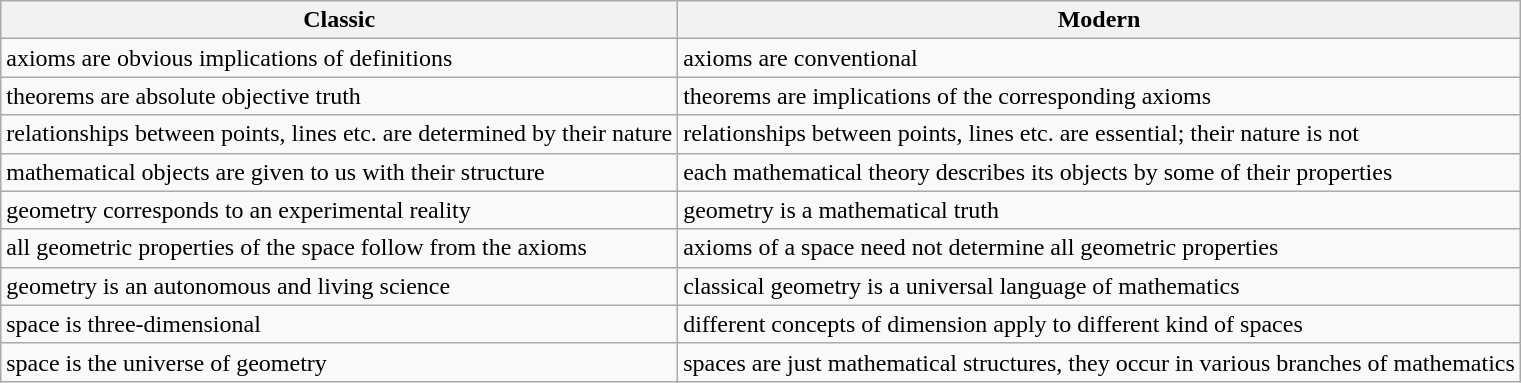<table class="wikitable">
<tr>
<th>Classic</th>
<th>Modern</th>
</tr>
<tr>
<td>axioms are obvious implications of definitions</td>
<td>axioms are conventional</td>
</tr>
<tr>
<td>theorems are absolute objective truth</td>
<td>theorems are implications of the corresponding axioms</td>
</tr>
<tr>
<td>relationships between points, lines etc. are determined by their nature</td>
<td>relationships between points, lines etc. are essential; their nature is not</td>
</tr>
<tr>
<td>mathematical objects are given to us with their structure</td>
<td>each mathematical theory describes its objects by some of their properties</td>
</tr>
<tr>
<td>geometry corresponds to an experimental reality</td>
<td>geometry is a mathematical truth</td>
</tr>
<tr>
<td>all geometric properties of the space follow from the axioms</td>
<td>axioms of a space need not determine all geometric properties</td>
</tr>
<tr>
<td>geometry is an autonomous and living science</td>
<td>classical geometry is a universal language of mathematics</td>
</tr>
<tr>
<td>space is three-dimensional</td>
<td>different concepts of dimension apply to different kind of spaces</td>
</tr>
<tr>
<td>space is the universe of geometry</td>
<td>spaces are just mathematical structures, they occur in various branches of mathematics</td>
</tr>
</table>
